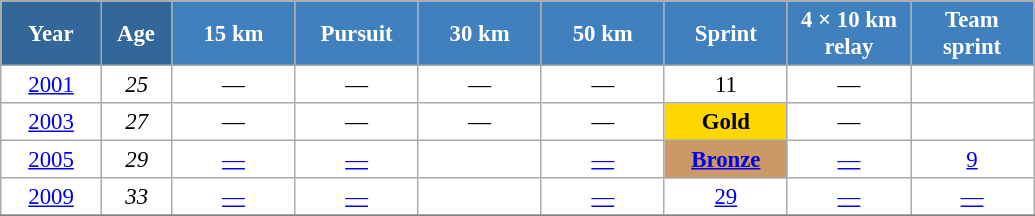<table class="wikitable" style="font-size:95%; text-align:center; border:grey solid 1px; border-collapse:collapse; background:#ffffff;">
<tr>
<th style="background-color:#369; color:white; width:60px;"> Year </th>
<th style="background-color:#369; color:white; width:40px;"> Age </th>
<th style="background-color:#4180be; color:white; width:75px;"> 15 km </th>
<th style="background-color:#4180be; color:white; width:75px;"> Pursuit </th>
<th style="background-color:#4180be; color:white; width:75px;"> 30 km </th>
<th style="background-color:#4180be; color:white; width:75px;"> 50 km </th>
<th style="background-color:#4180be; color:white; width:75px;"> Sprint </th>
<th style="background-color:#4180be; color:white; width:75px;"> 4 × 10 km <br> relay </th>
<th style="background-color:#4180be; color:white; width:75px;"> Team <br> sprint </th>
</tr>
<tr>
<td><a href='#'>2001</a></td>
<td><em>25</em></td>
<td>—</td>
<td>—</td>
<td>—</td>
<td>—</td>
<td>11</td>
<td>—</td>
<td></td>
</tr>
<tr>
<td><a href='#'>2003</a></td>
<td><em>27</em></td>
<td>—</td>
<td>—</td>
<td>—</td>
<td>—</td>
<td style="background:gold;"><strong>Gold</strong></td>
<td>—</td>
<td></td>
</tr>
<tr>
<td><a href='#'>2005</a></td>
<td><em>29</em></td>
<td><a href='#'>—</a></td>
<td><a href='#'>—</a></td>
<td></td>
<td><a href='#'>—</a></td>
<td bgcolor="cc9966"><a href='#'><strong>Bronze</strong></a></td>
<td><a href='#'>—</a></td>
<td><a href='#'>9</a></td>
</tr>
<tr>
<td><a href='#'>2009</a></td>
<td><em>33</em></td>
<td><a href='#'>—</a></td>
<td><a href='#'>—</a></td>
<td></td>
<td><a href='#'>—</a></td>
<td><a href='#'>29</a></td>
<td><a href='#'>—</a></td>
<td><a href='#'>—</a></td>
</tr>
<tr>
</tr>
</table>
